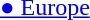<table>
<tr valign="top">
<td rowspan="3"></td>
<td><br><table>
<tr>
<td><a href='#'>● Europe</a></td>
</tr>
</table>
</td>
</tr>
</table>
